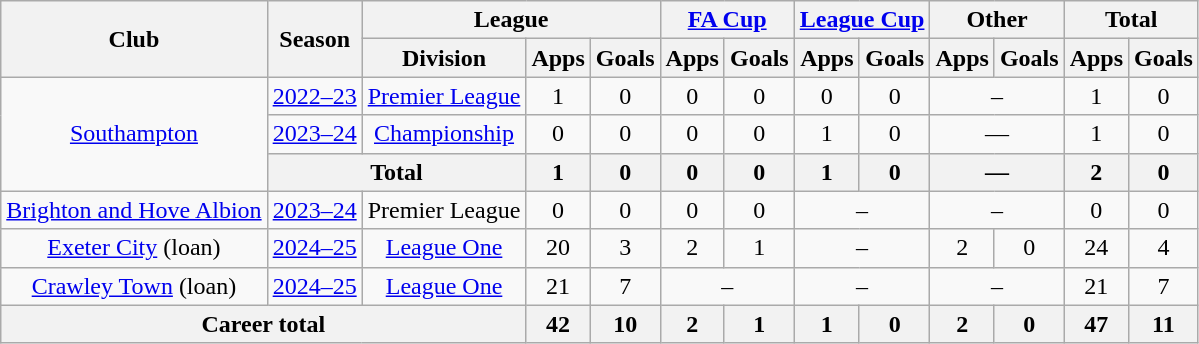<table class=wikitable style=text-align:center>
<tr>
<th rowspan=2>Club</th>
<th rowspan=2>Season</th>
<th colspan=3>League</th>
<th colspan=2><a href='#'>FA Cup</a></th>
<th colspan=2><a href='#'>League Cup</a></th>
<th colspan=2>Other</th>
<th colspan=2>Total</th>
</tr>
<tr>
<th>Division</th>
<th>Apps</th>
<th>Goals</th>
<th>Apps</th>
<th>Goals</th>
<th>Apps</th>
<th>Goals</th>
<th>Apps</th>
<th>Goals</th>
<th>Apps</th>
<th>Goals</th>
</tr>
<tr>
<td rowspan="3"><a href='#'>Southampton</a></td>
<td><a href='#'>2022–23</a></td>
<td><a href='#'>Premier League</a></td>
<td>1</td>
<td>0</td>
<td>0</td>
<td>0</td>
<td>0</td>
<td>0</td>
<td colspan="2">–</td>
<td>1</td>
<td>0</td>
</tr>
<tr>
<td><a href='#'>2023–24</a></td>
<td><a href='#'>Championship</a></td>
<td>0</td>
<td>0</td>
<td>0</td>
<td>0</td>
<td>1</td>
<td>0</td>
<td colspan="2">—</td>
<td>1</td>
<td>0</td>
</tr>
<tr>
<th colspan=2>Total</th>
<th>1</th>
<th>0</th>
<th>0</th>
<th>0</th>
<th>1</th>
<th>0</th>
<th colspan="2">—</th>
<th>2</th>
<th>0</th>
</tr>
<tr>
<td><a href='#'>Brighton and Hove Albion</a></td>
<td><a href='#'>2023–24</a></td>
<td>Premier League</td>
<td>0</td>
<td>0</td>
<td>0</td>
<td>0</td>
<td colspan="2">–</td>
<td colspan="2">–</td>
<td>0</td>
<td>0</td>
</tr>
<tr>
<td><a href='#'>Exeter City</a> (loan)</td>
<td><a href='#'>2024–25</a></td>
<td><a href='#'>League One</a></td>
<td>20</td>
<td>3</td>
<td>2</td>
<td>1</td>
<td colspan="2">–</td>
<td>2</td>
<td>0</td>
<td>24</td>
<td>4</td>
</tr>
<tr>
<td><a href='#'>Crawley Town</a> (loan)</td>
<td><a href='#'>2024–25</a></td>
<td><a href='#'>League One</a></td>
<td>21</td>
<td>7</td>
<td colspan="2">–</td>
<td colspan="2">–</td>
<td colspan="2">–</td>
<td>21</td>
<td>7</td>
</tr>
<tr>
<th colspan=3>Career total</th>
<th>42</th>
<th>10</th>
<th>2</th>
<th>1</th>
<th>1</th>
<th>0</th>
<th>2</th>
<th>0</th>
<th>47</th>
<th>11</th>
</tr>
</table>
